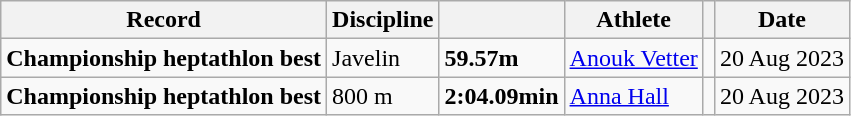<table class="wikitable">
<tr>
<th>Record</th>
<th>Discipline</th>
<th></th>
<th>Athlete</th>
<th></th>
<th>Date</th>
</tr>
<tr>
<td><strong>Championship heptathlon best</strong></td>
<td>Javelin</td>
<td><strong>59.57m</strong></td>
<td><a href='#'>Anouk Vetter</a></td>
<td></td>
<td>20 Aug 2023</td>
</tr>
<tr>
<td><strong>Championship heptathlon best</strong></td>
<td>800 m</td>
<td><strong>2:04.09min</strong></td>
<td><a href='#'>Anna Hall</a></td>
<td></td>
<td>20 Aug 2023</td>
</tr>
</table>
